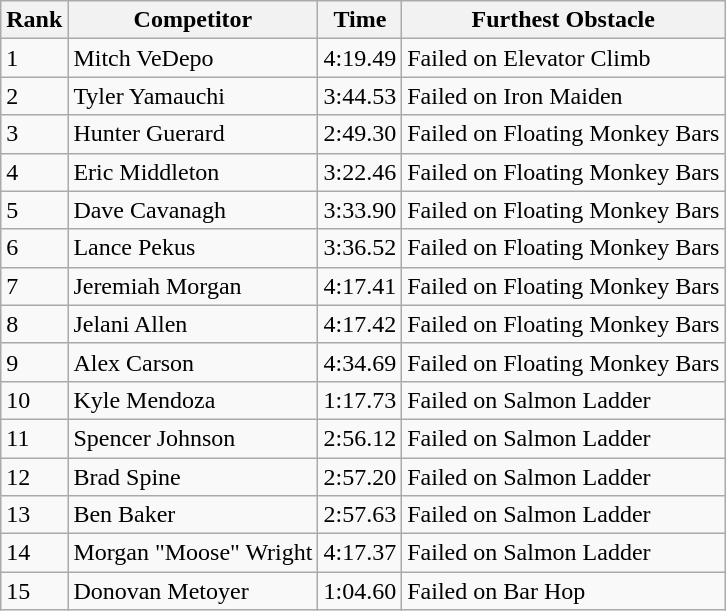<table class="wikitable sortable mw-collapsible">
<tr>
<th>Rank</th>
<th>Competitor</th>
<th>Time</th>
<th>Furthest Obstacle</th>
</tr>
<tr>
<td>1</td>
<td>Mitch VeDepo</td>
<td>4:19.49</td>
<td>Failed on Elevator Climb</td>
</tr>
<tr>
<td>2</td>
<td>Tyler Yamauchi</td>
<td>3:44.53</td>
<td>Failed on Iron Maiden</td>
</tr>
<tr>
<td>3</td>
<td>Hunter Guerard</td>
<td>2:49.30</td>
<td>Failed on Floating Monkey Bars</td>
</tr>
<tr>
<td>4</td>
<td>Eric Middleton</td>
<td>3:22.46</td>
<td>Failed on Floating Monkey Bars</td>
</tr>
<tr>
<td>5</td>
<td>Dave Cavanagh</td>
<td>3:33.90</td>
<td>Failed on Floating Monkey Bars</td>
</tr>
<tr>
<td>6</td>
<td>Lance Pekus</td>
<td>3:36.52</td>
<td>Failed on Floating Monkey Bars</td>
</tr>
<tr>
<td>7</td>
<td>Jeremiah Morgan</td>
<td>4:17.41</td>
<td>Failed on Floating Monkey Bars</td>
</tr>
<tr>
<td>8</td>
<td>Jelani Allen</td>
<td>4:17.42</td>
<td>Failed on Floating Monkey Bars</td>
</tr>
<tr>
<td>9</td>
<td>Alex Carson</td>
<td>4:34.69</td>
<td>Failed on Floating Monkey Bars</td>
</tr>
<tr>
<td>10</td>
<td>Kyle Mendoza</td>
<td>1:17.73</td>
<td>Failed on Salmon Ladder</td>
</tr>
<tr>
<td>11</td>
<td>Spencer Johnson</td>
<td>2:56.12</td>
<td>Failed on Salmon Ladder</td>
</tr>
<tr>
<td>12</td>
<td>Brad Spine</td>
<td>2:57.20</td>
<td>Failed on Salmon Ladder</td>
</tr>
<tr>
<td>13</td>
<td>Ben Baker</td>
<td>2:57.63</td>
<td>Failed on Salmon Ladder</td>
</tr>
<tr>
<td>14</td>
<td>Morgan "Moose" Wright</td>
<td>4:17.37</td>
<td>Failed on Salmon Ladder</td>
</tr>
<tr>
<td>15</td>
<td>Donovan Metoyer</td>
<td>1:04.60</td>
<td>Failed on Bar Hop</td>
</tr>
</table>
